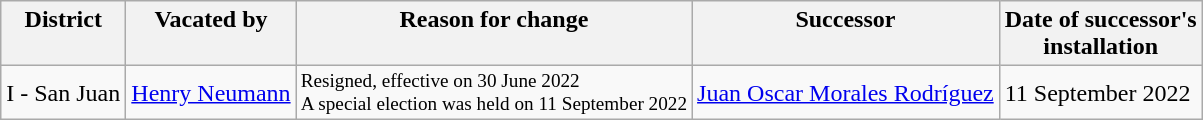<table class=wikitable>
<tr valign=top>
<th>District<br></th>
<th>Vacated by</th>
<th>Reason for change</th>
<th>Successor</th>
<th>Date of successor's<br>installation</th>
</tr>
<tr>
<td>I - San Juan</td>
<td nowrap ><a href='#'>Henry Neumann</a></td>
<td style="font-size:80%">Resigned, effective on 30 June 2022 <br> A special election was held on 11 September 2022</td>
<td nowrap ><a href='#'>Juan Oscar Morales Rodríguez</a></td>
<td>11 September 2022</td>
</tr>
</table>
